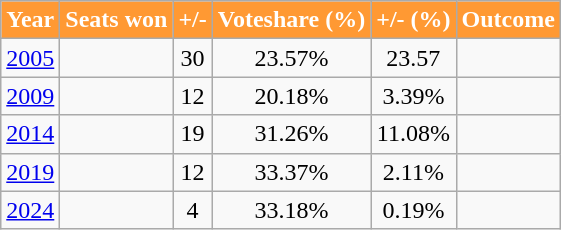<table class="wikitable sortable">
<tr>
<th style="background-color:#FF9933; color:white">Year</th>
<th style="background-color:#FF9933; color:white">Seats won</th>
<th style="background-color:#FF9933; color:white">+/-</th>
<th style="background-color:#FF9933; color:white">Voteshare (%)</th>
<th style="background-color:#FF9933; color:white">+/- (%)</th>
<th style="background-color:#FF9933; color:white">Outcome</th>
</tr>
<tr style="text-align:center;">
<td><a href='#'>2005</a></td>
<td></td>
<td> 30</td>
<td>23.57%</td>
<td> 23.57</td>
<td></td>
</tr>
<tr style="text-align:center;">
<td><a href='#'>2009</a></td>
<td></td>
<td> 12</td>
<td>20.18%</td>
<td> 3.39%</td>
<td></td>
</tr>
<tr style="text-align:center;">
<td><a href='#'>2014</a></td>
<td></td>
<td> 19</td>
<td>31.26%</td>
<td> 11.08%</td>
<td></td>
</tr>
<tr style="text-align:center;">
<td><a href='#'>2019</a></td>
<td></td>
<td> 12</td>
<td>33.37%</td>
<td> 2.11%</td>
<td></td>
</tr>
<tr style="text-align:center;">
<td><a href='#'>2024</a></td>
<td></td>
<td> 4</td>
<td>33.18%</td>
<td> 0.19%</td>
<td></td>
</tr>
</table>
